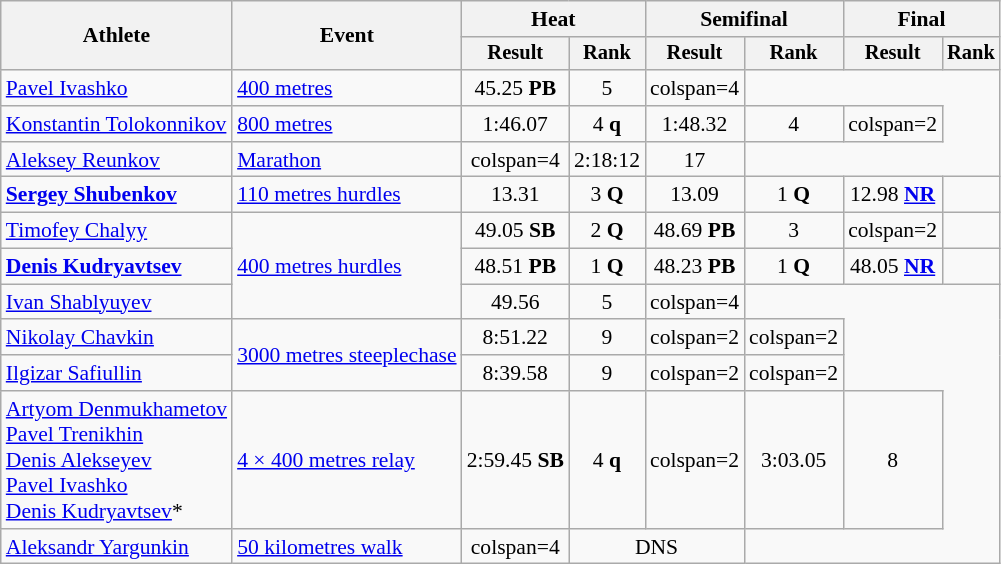<table class="wikitable" style="font-size:90%">
<tr>
<th rowspan="2">Athlete</th>
<th rowspan="2">Event</th>
<th colspan="2">Heat</th>
<th colspan="2">Semifinal</th>
<th colspan="2">Final</th>
</tr>
<tr style="font-size:95%">
<th>Result</th>
<th>Rank</th>
<th>Result</th>
<th>Rank</th>
<th>Result</th>
<th>Rank</th>
</tr>
<tr style=text-align:center>
<td style=text-align:left><a href='#'>Pavel Ivashko</a></td>
<td style=text-align:left><a href='#'>400 metres</a></td>
<td>45.25 <strong>PB</strong></td>
<td>5</td>
<td>colspan=4 </td>
</tr>
<tr style=text-align:center>
<td style=text-align:left><a href='#'>Konstantin Tolokonnikov</a></td>
<td style=text-align:left><a href='#'>800 metres</a></td>
<td>1:46.07</td>
<td>4 <strong>q</strong></td>
<td>1:48.32</td>
<td>4</td>
<td>colspan=2 </td>
</tr>
<tr style=text-align:center>
<td style=text-align:left><a href='#'>Aleksey Reunkov</a></td>
<td style=text-align:left><a href='#'>Marathon</a></td>
<td>colspan=4 </td>
<td>2:18:12</td>
<td>17</td>
</tr>
<tr style=text-align:center>
<td style=text-align:left><strong><a href='#'>Sergey Shubenkov</a></strong></td>
<td style=text-align:left><a href='#'>110 metres hurdles</a></td>
<td>13.31</td>
<td>3 <strong>Q</strong></td>
<td>13.09</td>
<td>1 <strong>Q</strong></td>
<td>12.98 <a href='#'><strong>NR</strong></a></td>
<td></td>
</tr>
<tr style=text-align:center>
<td style=text-align:left><a href='#'>Timofey Chalyy</a></td>
<td style=text-align:left rowspan=3><a href='#'>400 metres hurdles</a></td>
<td>49.05 <strong>SB</strong></td>
<td>2 <strong>Q</strong></td>
<td>48.69 <strong>PB</strong></td>
<td>3</td>
<td>colspan=2 </td>
</tr>
<tr style=text-align:center>
<td style=text-align:left><strong><a href='#'>Denis Kudryavtsev</a></strong></td>
<td>48.51 <strong>PB</strong></td>
<td>1 <strong>Q</strong></td>
<td>48.23 <strong>PB</strong></td>
<td>1 <strong>Q</strong></td>
<td>48.05 <a href='#'><strong>NR</strong></a></td>
<td></td>
</tr>
<tr style=text-align:center>
<td style=text-align:left><a href='#'>Ivan Shablyuyev</a></td>
<td>49.56</td>
<td>5</td>
<td>colspan=4 </td>
</tr>
<tr style=text-align:center>
<td style=text-align:left><a href='#'>Nikolay Chavkin</a></td>
<td style=text-align:left rowspan=2><a href='#'>3000 metres steeplechase</a></td>
<td>8:51.22</td>
<td>9</td>
<td>colspan=2 </td>
<td>colspan=2 </td>
</tr>
<tr style=text-align:center>
<td style=text-align:left><a href='#'>Ilgizar Safiullin</a></td>
<td>8:39.58</td>
<td>9</td>
<td>colspan=2 </td>
<td>colspan=2 </td>
</tr>
<tr style=text-align:center>
<td style=text-align:left><a href='#'>Artyom Denmukhametov</a><br><a href='#'>Pavel Trenikhin</a><br><a href='#'>Denis Alekseyev</a><br><a href='#'>Pavel Ivashko</a><br><a href='#'>Denis Kudryavtsev</a>*</td>
<td style=text-align:left><a href='#'>4 × 400 metres relay</a></td>
<td>2:59.45 <strong>SB</strong></td>
<td>4 <strong>q</strong></td>
<td>colspan=2 </td>
<td>3:03.05</td>
<td>8</td>
</tr>
<tr style=text-align:center>
<td style=text-align:left><a href='#'>Aleksandr Yargunkin</a></td>
<td style=text-align:left><a href='#'>50 kilometres walk</a></td>
<td>colspan=4 </td>
<td colspan=2>DNS</td>
</tr>
</table>
